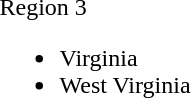<table>
<tr>
<td>Region 3<br><ul><li>Virginia</li><li>West Virginia</li></ul></td>
</tr>
</table>
